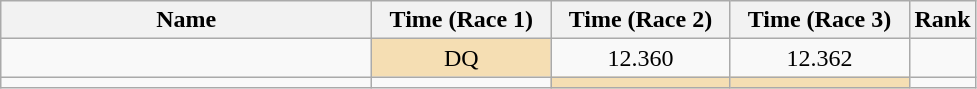<table class="wikitable" style="text-align:center;">
<tr>
<th style="width:15em">Name</th>
<th style="width:7em">Time (Race 1)</th>
<th style="width:7em">Time (Race 2)</th>
<th style="width:7em">Time (Race 3)</th>
<th>Rank</th>
</tr>
<tr>
<td align=left></td>
<td bgcolor=wheat>DQ</td>
<td>12.360</td>
<td>12.362</td>
<td></td>
</tr>
<tr>
<td align=left></td>
<td></td>
<td bgcolor=wheat></td>
<td bgcolor=wheat></td>
<td></td>
</tr>
</table>
